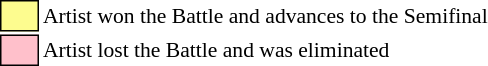<table class="toccolours" style="font-size: 90%; white-space: nowrap;">
<tr>
<td style="background-color:#fdfc8f; border: 1px solid black">      </td>
<td>Artist won the Battle and advances to the Semifinal</td>
</tr>
<tr>
<td style="background-color:pink; border: 1px solid black">      </td>
<td>Artist lost the Battle and was eliminated</td>
</tr>
</table>
